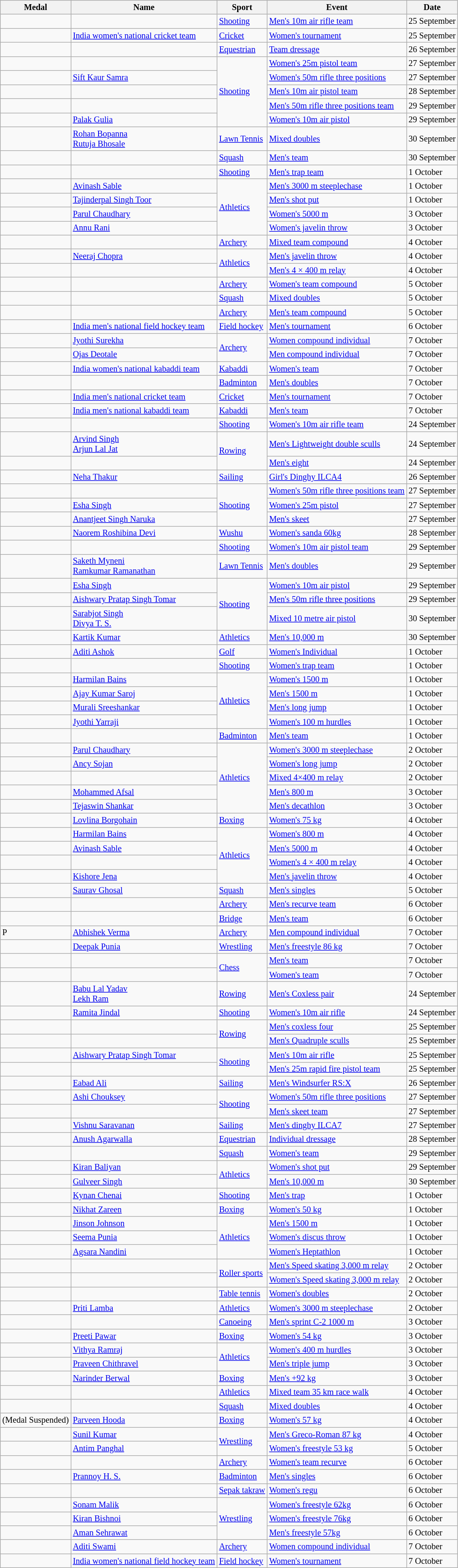<table class="wikitable sortable collapsible"  style="font-size:85%">
<tr>
<th>Medal</th>
<th>Name</th>
<th>Sport</th>
<th>Event</th>
<th>Date</th>
</tr>
<tr>
<td></td>
<td></td>
<td><a href='#'>Shooting</a></td>
<td><a href='#'>Men's 10m air rifle team</a></td>
<td>25 September</td>
</tr>
<tr>
<td></td>
<td><a href='#'>India women's national cricket team</a> </td>
<td><a href='#'>Cricket</a></td>
<td><a href='#'>Women's tournament</a></td>
<td>25 September</td>
</tr>
<tr>
<td></td>
<td></td>
<td><a href='#'>Equestrian</a></td>
<td><a href='#'>Team dressage</a></td>
<td>26 September</td>
</tr>
<tr>
<td></td>
<td></td>
<td rowspan="5"><a href='#'>Shooting</a></td>
<td><a href='#'>Women's 25m pistol team</a></td>
<td>27 September</td>
</tr>
<tr>
<td></td>
<td><a href='#'>Sift Kaur Samra</a></td>
<td><a href='#'>Women's 50m rifle three positions</a></td>
<td>27 September</td>
</tr>
<tr>
<td></td>
<td></td>
<td><a href='#'>Men's 10m air pistol team</a></td>
<td>28 September</td>
</tr>
<tr>
<td></td>
<td></td>
<td><a href='#'>Men's 50m rifle three positions team</a></td>
<td>29 September</td>
</tr>
<tr>
<td></td>
<td><a href='#'>Palak Gulia</a></td>
<td><a href='#'>Women's 10m air pistol</a></td>
<td>29 September</td>
</tr>
<tr>
<td></td>
<td><a href='#'>Rohan Bopanna</a><br><a href='#'>Rutuja Bhosale</a></td>
<td><a href='#'>Lawn Tennis</a></td>
<td><a href='#'>Mixed doubles</a></td>
<td>30 September</td>
</tr>
<tr>
<td></td>
<td></td>
<td><a href='#'>Squash</a></td>
<td><a href='#'>Men's team</a></td>
<td>30 September</td>
</tr>
<tr>
<td></td>
<td></td>
<td><a href='#'>Shooting</a></td>
<td><a href='#'>Men's trap team</a></td>
<td>1 October</td>
</tr>
<tr>
<td></td>
<td><a href='#'>Avinash Sable</a></td>
<td rowspan="4"><a href='#'>Athletics</a></td>
<td><a href='#'>Men's 3000 m steeplechase</a></td>
<td>1 October</td>
</tr>
<tr>
<td></td>
<td><a href='#'>Tajinderpal Singh Toor</a></td>
<td><a href='#'>Men's shot put</a></td>
<td>1 October</td>
</tr>
<tr>
<td></td>
<td><a href='#'>Parul Chaudhary</a></td>
<td><a href='#'>Women's 5000 m</a></td>
<td>3 October</td>
</tr>
<tr>
<td></td>
<td><a href='#'>Annu Rani</a></td>
<td><a href='#'>Women's javelin throw</a></td>
<td>3 October</td>
</tr>
<tr>
<td></td>
<td></td>
<td><a href='#'>Archery</a></td>
<td><a href='#'>Mixed team compound</a></td>
<td>4 October</td>
</tr>
<tr>
<td></td>
<td><a href='#'>Neeraj Chopra</a></td>
<td rowspan="2"><a href='#'>Athletics</a></td>
<td><a href='#'>Men's javelin throw</a></td>
<td>4 October</td>
</tr>
<tr>
<td></td>
<td></td>
<td><a href='#'>Men's 4 × 400 m relay</a></td>
<td>4 October</td>
</tr>
<tr>
<td></td>
<td></td>
<td><a href='#'>Archery</a></td>
<td><a href='#'>Women's team compound</a></td>
<td>5 October</td>
</tr>
<tr>
<td></td>
<td></td>
<td><a href='#'>Squash</a></td>
<td><a href='#'>Mixed doubles</a></td>
<td>5 October</td>
</tr>
<tr>
<td></td>
<td></td>
<td><a href='#'>Archery</a></td>
<td><a href='#'>Men's team compound</a></td>
<td>5 October</td>
</tr>
<tr>
<td></td>
<td><a href='#'>India men's national field hockey team</a> </td>
<td><a href='#'>Field hockey</a></td>
<td><a href='#'>Men's tournament</a></td>
<td>6 October</td>
</tr>
<tr>
<td></td>
<td><a href='#'>Jyothi Surekha</a></td>
<td rowspan="2"><a href='#'>Archery</a></td>
<td><a href='#'>Women compound individual</a></td>
<td>7 October</td>
</tr>
<tr>
<td></td>
<td><a href='#'>Ojas Deotale</a></td>
<td><a href='#'>Men compound individual</a></td>
<td>7 October</td>
</tr>
<tr>
<td></td>
<td><a href='#'>India women's national kabaddi team</a> </td>
<td><a href='#'>Kabaddi</a></td>
<td><a href='#'>Women's team</a></td>
<td>7 October</td>
</tr>
<tr>
<td></td>
<td></td>
<td><a href='#'>Badminton</a></td>
<td><a href='#'>Men's doubles</a></td>
<td>7 October</td>
</tr>
<tr>
<td></td>
<td><a href='#'>India men's national cricket team</a> </td>
<td><a href='#'>Cricket</a></td>
<td><a href='#'>Men's tournament</a></td>
<td>7 October</td>
</tr>
<tr>
<td></td>
<td><a href='#'>India men's national kabaddi team</a> </td>
<td><a href='#'>Kabaddi</a></td>
<td><a href='#'>Men's team</a></td>
<td>7 October</td>
</tr>
<tr>
<td></td>
<td></td>
<td><a href='#'>Shooting</a></td>
<td><a href='#'>Women's 10m air rifle team</a></td>
<td>24 September</td>
</tr>
<tr>
<td></td>
<td><a href='#'>Arvind Singh</a><br><a href='#'>Arjun Lal Jat</a></td>
<td rowspan="2"><a href='#'>Rowing</a></td>
<td><a href='#'>Men's Lightweight double sculls</a></td>
<td>24 September</td>
</tr>
<tr>
<td></td>
<td></td>
<td><a href='#'>Men's eight</a></td>
<td>24 September</td>
</tr>
<tr>
<td></td>
<td><a href='#'>Neha Thakur</a></td>
<td><a href='#'>Sailing</a></td>
<td><a href='#'>Girl's Dinghy ILCA4</a></td>
<td>26 September</td>
</tr>
<tr>
<td></td>
<td></td>
<td rowspan="3"><a href='#'>Shooting</a></td>
<td><a href='#'>Women's 50m rifle three positions team</a></td>
<td>27 September</td>
</tr>
<tr>
<td></td>
<td><a href='#'>Esha Singh</a></td>
<td><a href='#'>Women's 25m pistol</a></td>
<td>27 September</td>
</tr>
<tr>
<td></td>
<td><a href='#'>Anantjeet Singh Naruka</a></td>
<td><a href='#'>Men's skeet</a></td>
<td>27 September</td>
</tr>
<tr>
<td></td>
<td><a href='#'>Naorem Roshibina Devi</a></td>
<td><a href='#'>Wushu</a></td>
<td><a href='#'>Women's sanda 60kg</a></td>
<td>28 September</td>
</tr>
<tr>
<td></td>
<td></td>
<td><a href='#'>Shooting</a></td>
<td><a href='#'>Women's 10m air pistol team</a></td>
<td>29 September</td>
</tr>
<tr>
<td></td>
<td><a href='#'>Saketh Myneni</a><br><a href='#'>Ramkumar Ramanathan</a></td>
<td><a href='#'>Lawn Tennis</a></td>
<td><a href='#'>Men's doubles</a></td>
<td>29 September</td>
</tr>
<tr>
<td></td>
<td><a href='#'>Esha Singh</a></td>
<td rowspan="3"><a href='#'>Shooting</a></td>
<td><a href='#'>Women's 10m air pistol</a></td>
<td>29 September</td>
</tr>
<tr>
<td></td>
<td><a href='#'>Aishwary Pratap Singh Tomar</a></td>
<td><a href='#'>Men's 50m rifle three positions</a></td>
<td>29 September</td>
</tr>
<tr>
<td></td>
<td><a href='#'>Sarabjot Singh</a><br><a href='#'>Divya T. S.</a></td>
<td><a href='#'>Mixed 10 metre air pistol</a></td>
<td>30 September</td>
</tr>
<tr>
<td></td>
<td><a href='#'>Kartik Kumar</a></td>
<td><a href='#'>Athletics</a></td>
<td><a href='#'>Men's 10,000 m</a></td>
<td>30 September</td>
</tr>
<tr>
<td></td>
<td><a href='#'>Aditi Ashok</a></td>
<td><a href='#'>Golf</a></td>
<td><a href='#'>Women's Individual</a></td>
<td>1 October</td>
</tr>
<tr>
<td></td>
<td></td>
<td><a href='#'>Shooting</a></td>
<td><a href='#'>Women's trap team</a></td>
<td>1 October</td>
</tr>
<tr>
<td></td>
<td><a href='#'>Harmilan Bains</a></td>
<td rowspan="4"><a href='#'>Athletics</a></td>
<td><a href='#'>Women's 1500 m</a></td>
<td>1 October</td>
</tr>
<tr>
<td></td>
<td><a href='#'>Ajay Kumar Saroj</a></td>
<td><a href='#'>Men's 1500 m</a></td>
<td>1 October</td>
</tr>
<tr>
<td></td>
<td><a href='#'>Murali Sreeshankar</a></td>
<td><a href='#'>Men's long jump</a></td>
<td>1 October</td>
</tr>
<tr>
<td></td>
<td><a href='#'>Jyothi Yarraji</a></td>
<td><a href='#'>Women's 100 m hurdles</a></td>
<td>1 October</td>
</tr>
<tr>
<td></td>
<td></td>
<td><a href='#'>Badminton</a></td>
<td><a href='#'>Men's team</a></td>
<td>1 October</td>
</tr>
<tr>
<td></td>
<td><a href='#'>Parul Chaudhary</a></td>
<td rowspan="5"><a href='#'>Athletics</a></td>
<td><a href='#'>Women's 3000 m steeplechase</a></td>
<td>2 October</td>
</tr>
<tr>
<td></td>
<td><a href='#'>Ancy Sojan</a></td>
<td><a href='#'>Women's long jump</a></td>
<td>2 October</td>
</tr>
<tr>
<td></td>
<td></td>
<td><a href='#'>Mixed 4×400 m relay</a></td>
<td>2 October</td>
</tr>
<tr>
<td></td>
<td><a href='#'>Mohammed Afsal</a></td>
<td><a href='#'>Men's 800 m</a></td>
<td>3 October</td>
</tr>
<tr>
<td></td>
<td><a href='#'>Tejaswin Shankar</a></td>
<td><a href='#'>Men's decathlon</a></td>
<td>3 October</td>
</tr>
<tr>
<td></td>
<td><a href='#'>Lovlina Borgohain</a></td>
<td><a href='#'>Boxing</a></td>
<td><a href='#'>Women's 75 kg</a></td>
<td>4 October</td>
</tr>
<tr>
<td></td>
<td><a href='#'>Harmilan Bains</a></td>
<td rowspan="4"><a href='#'>Athletics</a></td>
<td><a href='#'>Women's 800 m</a></td>
<td>4 October</td>
</tr>
<tr>
<td></td>
<td><a href='#'>Avinash Sable</a></td>
<td><a href='#'>Men's 5000 m</a></td>
<td>4 October</td>
</tr>
<tr>
<td></td>
<td></td>
<td><a href='#'>Women's 4 × 400 m relay</a></td>
<td>4 October</td>
</tr>
<tr>
<td></td>
<td><a href='#'>Kishore Jena</a></td>
<td><a href='#'>Men's javelin throw</a></td>
<td>4 October</td>
</tr>
<tr>
<td></td>
<td><a href='#'>Saurav Ghosal</a></td>
<td><a href='#'>Squash</a></td>
<td><a href='#'>Men's singles</a></td>
<td>5 October</td>
</tr>
<tr>
<td></td>
<td></td>
<td><a href='#'>Archery</a></td>
<td><a href='#'>Men's recurve team</a></td>
<td>6 October</td>
</tr>
<tr>
<td></td>
<td></td>
<td><a href='#'>Bridge</a></td>
<td><a href='#'>Men's team</a></td>
<td>6 October</td>
</tr>
<tr>
<td>P</td>
<td><a href='#'>Abhishek Verma</a></td>
<td><a href='#'>Archery</a></td>
<td><a href='#'>Men compound individual</a></td>
<td>7 October</td>
</tr>
<tr>
<td></td>
<td><a href='#'>Deepak Punia</a></td>
<td><a href='#'>Wrestling</a></td>
<td><a href='#'>Men's freestyle 86 kg</a></td>
<td>7 October</td>
</tr>
<tr>
<td></td>
<td></td>
<td rowspan="2"><a href='#'>Chess</a></td>
<td><a href='#'>Men's team</a></td>
<td>7 October</td>
</tr>
<tr>
<td></td>
<td></td>
<td><a href='#'>Women's team</a></td>
<td>7 October</td>
</tr>
<tr>
<td></td>
<td><a href='#'>Babu Lal Yadav</a><br><a href='#'>Lekh Ram</a></td>
<td><a href='#'>Rowing</a></td>
<td><a href='#'>Men's Coxless pair</a></td>
<td>24 September</td>
</tr>
<tr>
<td></td>
<td><a href='#'>Ramita Jindal</a></td>
<td><a href='#'>Shooting</a></td>
<td><a href='#'>Women's 10m air rifle</a></td>
<td>24 September</td>
</tr>
<tr>
<td></td>
<td></td>
<td rowspan="2"><a href='#'>Rowing</a></td>
<td><a href='#'>Men's coxless four</a></td>
<td>25 September</td>
</tr>
<tr>
<td></td>
<td></td>
<td><a href='#'>Men's Quadruple sculls</a></td>
<td>25 September</td>
</tr>
<tr>
<td></td>
<td><a href='#'>Aishwary Pratap Singh Tomar</a></td>
<td rowspan="2"><a href='#'>Shooting</a></td>
<td><a href='#'>Men's 10m air rifle</a></td>
<td>25 September</td>
</tr>
<tr>
<td></td>
<td></td>
<td><a href='#'>Men's 25m rapid fire pistol team</a></td>
<td>25 September</td>
</tr>
<tr>
<td></td>
<td><a href='#'>Eabad Ali</a></td>
<td><a href='#'>Sailing</a></td>
<td><a href='#'>Men's Windsurfer RS:X</a></td>
<td>26 September</td>
</tr>
<tr>
<td></td>
<td><a href='#'>Ashi Chouksey</a></td>
<td rowspan="2"><a href='#'>Shooting</a></td>
<td><a href='#'>Women's 50m rifle three positions</a></td>
<td>27 September</td>
</tr>
<tr>
<td></td>
<td></td>
<td><a href='#'>Men's skeet team</a></td>
<td>27 September</td>
</tr>
<tr>
<td></td>
<td><a href='#'>Vishnu Saravanan</a></td>
<td><a href='#'>Sailing</a></td>
<td><a href='#'>Men's dinghy ILCA7</a></td>
<td>27 September</td>
</tr>
<tr>
<td></td>
<td><a href='#'>Anush Agarwalla</a></td>
<td><a href='#'>Equestrian</a></td>
<td><a href='#'>Individual dressage</a></td>
<td>28 September</td>
</tr>
<tr>
<td></td>
<td></td>
<td><a href='#'>Squash</a></td>
<td><a href='#'>Women's team</a></td>
<td>29 September</td>
</tr>
<tr>
<td></td>
<td><a href='#'>Kiran Baliyan</a></td>
<td rowspan="2"><a href='#'>Athletics</a></td>
<td><a href='#'>Women's shot put</a></td>
<td>29 September</td>
</tr>
<tr>
<td></td>
<td><a href='#'>Gulveer Singh</a></td>
<td><a href='#'>Men's 10,000 m</a></td>
<td>30 September</td>
</tr>
<tr>
<td></td>
<td><a href='#'>Kynan Chenai</a></td>
<td><a href='#'>Shooting</a></td>
<td><a href='#'>Men's trap</a></td>
<td>1 October</td>
</tr>
<tr>
<td></td>
<td><a href='#'>Nikhat Zareen</a></td>
<td><a href='#'>Boxing</a></td>
<td><a href='#'>Women's 50 kg</a></td>
<td>1 October</td>
</tr>
<tr>
<td></td>
<td><a href='#'>Jinson Johnson</a></td>
<td rowspan="3"><a href='#'>Athletics</a></td>
<td><a href='#'>Men's 1500 m</a></td>
<td>1 October</td>
</tr>
<tr>
<td></td>
<td><a href='#'>Seema Punia</a></td>
<td><a href='#'>Women's discus throw</a></td>
<td>1 October</td>
</tr>
<tr>
<td></td>
<td><a href='#'>Agsara Nandini</a></td>
<td><a href='#'>Women's Heptathlon</a></td>
<td>1 October</td>
</tr>
<tr>
<td></td>
<td></td>
<td rowspan="2"><a href='#'>Roller sports</a></td>
<td><a href='#'>Men's Speed skating 3,000 m relay</a></td>
<td>2 October</td>
</tr>
<tr>
<td></td>
<td></td>
<td><a href='#'>Women's Speed skating 3,000 m relay</a></td>
<td>2 October</td>
</tr>
<tr>
<td></td>
<td></td>
<td><a href='#'>Table tennis</a></td>
<td><a href='#'>Women's doubles</a></td>
<td>2 October</td>
</tr>
<tr>
<td></td>
<td><a href='#'>Priti Lamba</a></td>
<td><a href='#'>Athletics</a></td>
<td><a href='#'>Women's 3000 m steeplechase</a></td>
<td>2 October</td>
</tr>
<tr>
<td></td>
<td></td>
<td><a href='#'>Canoeing</a></td>
<td><a href='#'>Men's sprint C-2 1000 m</a></td>
<td>3 October</td>
</tr>
<tr>
<td></td>
<td><a href='#'>Preeti Pawar</a></td>
<td><a href='#'>Boxing</a></td>
<td><a href='#'>Women's 54 kg</a></td>
<td>3 October</td>
</tr>
<tr>
<td></td>
<td><a href='#'>Vithya Ramraj</a></td>
<td rowspan="2"><a href='#'>Athletics</a></td>
<td><a href='#'>Women's 400 m hurdles</a></td>
<td>3 October</td>
</tr>
<tr>
<td></td>
<td><a href='#'>Praveen Chithravel</a></td>
<td><a href='#'>Men's triple jump</a></td>
<td>3 October</td>
</tr>
<tr>
<td></td>
<td><a href='#'>Narinder Berwal</a></td>
<td><a href='#'>Boxing</a></td>
<td><a href='#'>Men's +92 kg</a></td>
<td>3 October</td>
</tr>
<tr>
<td></td>
<td></td>
<td><a href='#'>Athletics</a></td>
<td><a href='#'>Mixed team 35 km race walk</a></td>
<td>4 October</td>
</tr>
<tr>
<td></td>
<td></td>
<td><a href='#'>Squash</a></td>
<td><a href='#'>Mixed doubles</a></td>
<td>4 October</td>
</tr>
<tr>
<td> (Medal Suspended)</td>
<td><a href='#'>Parveen Hooda</a></td>
<td><a href='#'>Boxing</a></td>
<td><a href='#'>Women's 57 kg</a></td>
<td>4 October</td>
</tr>
<tr>
<td></td>
<td><a href='#'>Sunil Kumar</a></td>
<td rowspan="2"><a href='#'>Wrestling</a></td>
<td><a href='#'>Men's Greco-Roman 87 kg</a></td>
<td>4 October</td>
</tr>
<tr>
<td></td>
<td><a href='#'>Antim Panghal</a></td>
<td><a href='#'>Women's freestyle 53 kg</a></td>
<td>5 October</td>
</tr>
<tr>
<td></td>
<td></td>
<td><a href='#'>Archery</a></td>
<td><a href='#'>Women's team recurve</a></td>
<td>6 October</td>
</tr>
<tr>
<td></td>
<td><a href='#'>Prannoy H. S.</a></td>
<td><a href='#'>Badminton</a></td>
<td><a href='#'>Men's singles</a></td>
<td>6 October</td>
</tr>
<tr>
<td></td>
<td></td>
<td><a href='#'>Sepak takraw</a></td>
<td><a href='#'>Women's regu</a></td>
<td>6 October</td>
</tr>
<tr>
<td></td>
<td><a href='#'>Sonam Malik</a></td>
<td rowspan="3"><a href='#'>Wrestling</a></td>
<td><a href='#'>Women's freestyle 62kg</a></td>
<td>6 October</td>
</tr>
<tr>
<td></td>
<td><a href='#'>Kiran Bishnoi</a></td>
<td><a href='#'>Women's freestyle 76kg</a></td>
<td>6 October</td>
</tr>
<tr>
<td></td>
<td><a href='#'>Aman Sehrawat</a></td>
<td><a href='#'>Men's freestyle 57kg</a></td>
<td>6 October</td>
</tr>
<tr>
<td></td>
<td><a href='#'>Aditi Swami</a></td>
<td><a href='#'>Archery</a></td>
<td><a href='#'>Women compound individual</a></td>
<td>7 October</td>
</tr>
<tr>
<td></td>
<td><a href='#'>India women's national field hockey team</a> </td>
<td><a href='#'>Field hockey</a></td>
<td><a href='#'>Women's tournament</a></td>
<td>7 October</td>
</tr>
</table>
